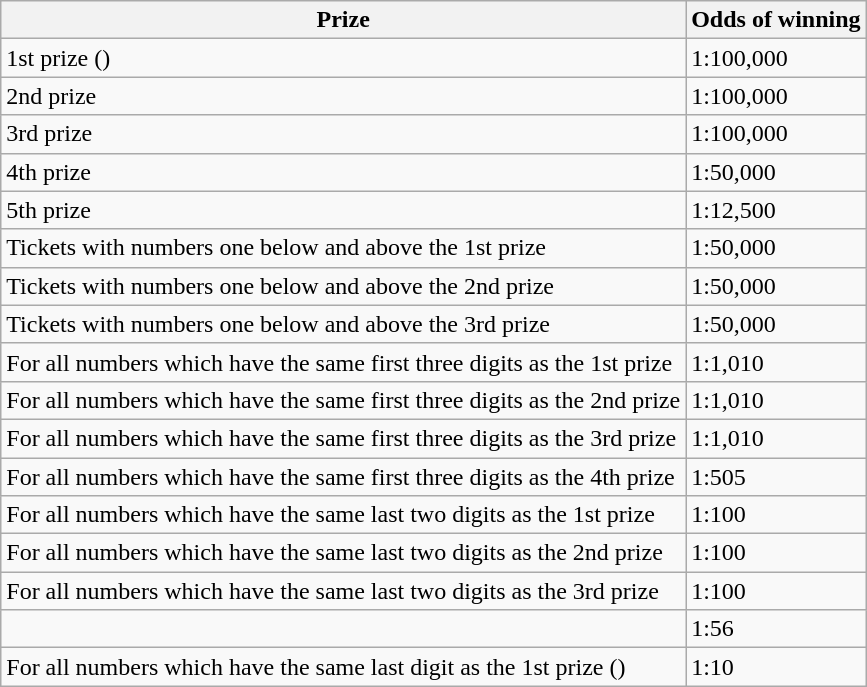<table class="wikitable">
<tr>
<th>Prize</th>
<th>Odds of winning</th>
</tr>
<tr>
<td>1st prize ()</td>
<td>1:100,000</td>
</tr>
<tr>
<td>2nd prize</td>
<td>1:100,000</td>
</tr>
<tr>
<td>3rd prize</td>
<td>1:100,000</td>
</tr>
<tr>
<td>4th prize</td>
<td>1:50,000</td>
</tr>
<tr>
<td>5th prize</td>
<td>1:12,500</td>
</tr>
<tr>
<td>Tickets with numbers one below and above the 1st prize</td>
<td>1:50,000</td>
</tr>
<tr>
<td>Tickets with numbers one below and above the 2nd prize</td>
<td>1:50,000</td>
</tr>
<tr>
<td>Tickets with numbers one below and above the 3rd prize</td>
<td>1:50,000</td>
</tr>
<tr>
<td>For all numbers which have the same first three digits as the 1st prize</td>
<td>1:1,010</td>
</tr>
<tr>
<td>For all numbers which have the same first three digits as the 2nd prize</td>
<td>1:1,010</td>
</tr>
<tr>
<td>For all numbers which have the same first three digits as the 3rd prize</td>
<td>1:1,010</td>
</tr>
<tr>
<td>For all numbers which have the same first three digits as the 4th prize</td>
<td>1:505</td>
</tr>
<tr>
<td>For all numbers which have the same last two digits as the 1st prize</td>
<td>1:100</td>
</tr>
<tr>
<td>For all numbers which have the same last two digits as the 2nd prize</td>
<td>1:100</td>
</tr>
<tr>
<td>For all numbers which have the same last two digits as the 3rd prize</td>
<td>1:100</td>
</tr>
<tr>
<td></td>
<td>1:56</td>
</tr>
<tr>
<td>For all numbers which have the same last digit as the 1st prize  ()</td>
<td>1:10</td>
</tr>
</table>
